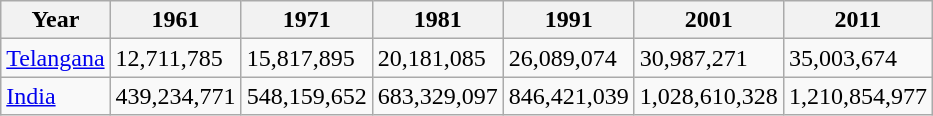<table class="wikitable">
<tr>
<th>Year</th>
<th>1961</th>
<th>1971</th>
<th>1981</th>
<th>1991</th>
<th>2001</th>
<th>2011</th>
</tr>
<tr>
<td><a href='#'>Telangana</a></td>
<td>12,711,785</td>
<td>15,817,895</td>
<td>20,181,085</td>
<td>26,089,074</td>
<td>30,987,271</td>
<td>35,003,674</td>
</tr>
<tr>
<td><a href='#'>India</a></td>
<td>439,234,771</td>
<td>548,159,652</td>
<td>683,329,097</td>
<td>846,421,039</td>
<td>1,028,610,328</td>
<td>1,210,854,977</td>
</tr>
</table>
